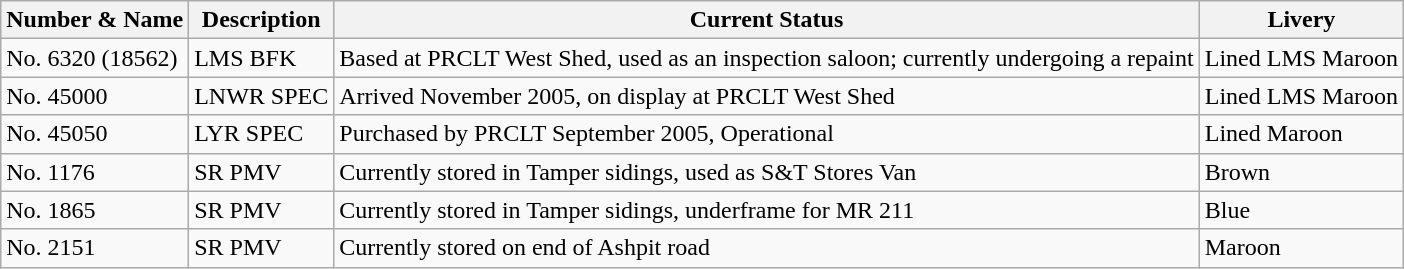<table class="wikitable mw-collapsible mw-collapsed">
<tr>
<th>Number & Name</th>
<th>Description</th>
<th>Current Status</th>
<th>Livery</th>
</tr>
<tr>
<td>No. 6320 (18562)</td>
<td>LMS BFK</td>
<td>Based at PRCLT West Shed, used as an inspection saloon; currently undergoing a repaint</td>
<td>Lined LMS Maroon</td>
</tr>
<tr>
<td>No. 45000</td>
<td>LNWR SPEC</td>
<td>Arrived November 2005, on display at PRCLT West Shed</td>
<td>Lined LMS Maroon</td>
</tr>
<tr>
<td>No. 45050</td>
<td>LYR SPEC</td>
<td>Purchased by PRCLT September 2005, Operational</td>
<td>Lined Maroon</td>
</tr>
<tr>
<td>No. 1176</td>
<td>SR PMV</td>
<td>Currently stored in Tamper sidings, used as S&T Stores Van</td>
<td>Brown</td>
</tr>
<tr>
<td>No. 1865</td>
<td>SR PMV</td>
<td>Currently stored in Tamper sidings, underframe for MR 211</td>
<td>Blue</td>
</tr>
<tr>
<td>No. 2151</td>
<td>SR PMV</td>
<td>Currently stored on end of Ashpit road</td>
<td>Maroon</td>
</tr>
</table>
